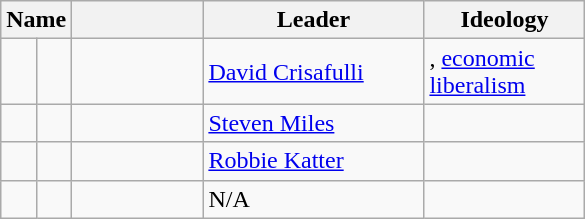<table class="wikitable">
<tr>
<th colspan="2">Name</th>
<th width="80px"></th>
<th width=140px>Leader</th>
<th width=100px>Ideology</th>
</tr>
<tr>
<td></td>
<td></td>
<td></td>
<td><a href='#'>David Crisafulli</a></td>
<td>, <a href='#'>economic liberalism</a></td>
</tr>
<tr>
<td></td>
<td></td>
<td></td>
<td><a href='#'>Steven Miles</a></td>
<td></td>
</tr>
<tr>
<td></td>
<td></td>
<td></td>
<td><a href='#'>Robbie Katter</a></td>
<td></td>
</tr>
<tr>
<td></td>
<td></td>
<td></td>
<td>N/A</td>
<td></td>
</tr>
</table>
